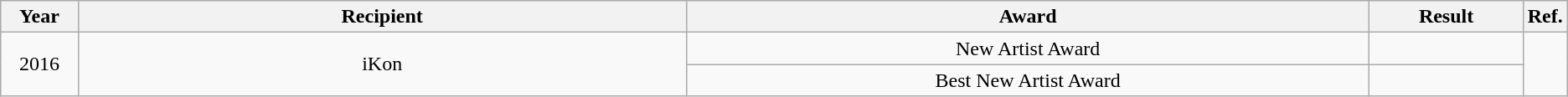<table class="wikitable" style="text-align:center">
<tr>
<th width=5%>Year</th>
<th style="width:40%;">Recipient</th>
<th style="width:45%;">Award</th>
<th style="width:10%;">Result</th>
<th style="width:5%;">Ref.</th>
</tr>
<tr>
<td rowspan="2">2016</td>
<td rowspan="2">iKon</td>
<td>New Artist Award</td>
<td></td>
<td rowspan="2"></td>
</tr>
<tr>
<td>Best New Artist Award</td>
<td></td>
</tr>
</table>
